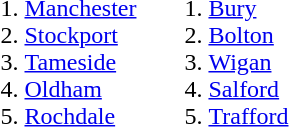<table>
<tr>
<td><ol><br><li><a href='#'>Manchester</a> 
<li><a href='#'>Stockport</a></li>
<li><a href='#'>Tameside</a></li>
<li><a href='#'>Oldham</a></li>
<li><a href='#'>Rochdale</a></li>
</ol></td>
<td></td>
<td><ol><br><li><a href='#'>Bury</a></li>
<li><a href='#'>Bolton</a></li>
<li><a href='#'>Wigan</a></li>
<li><a href='#'>Salford</a></li>
<li><a href='#'>Trafford</a></li>
</ol></td>
</tr>
<tr>
</tr>
</table>
